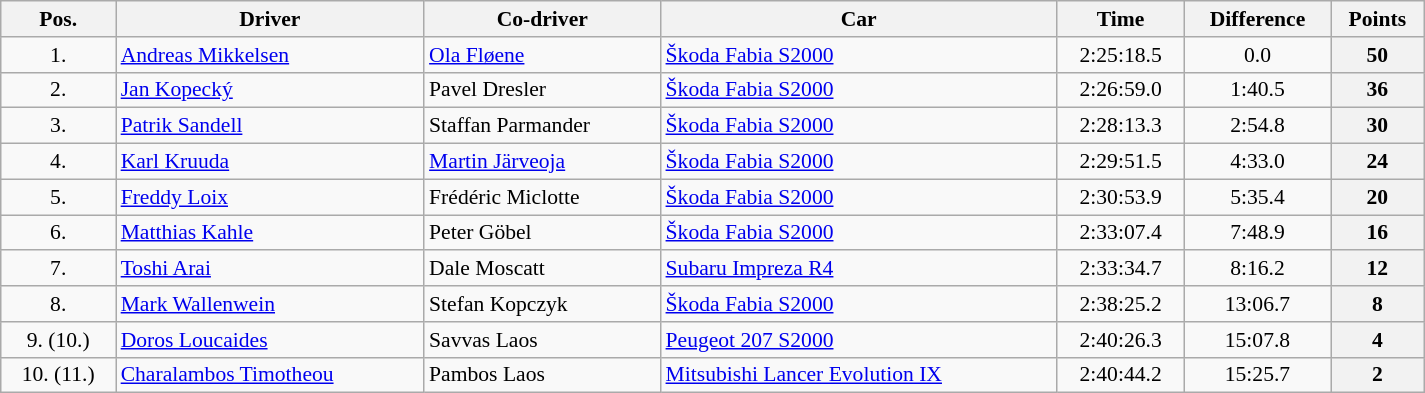<table class="wikitable" width="100%" style="text-align: center; font-size: 90%; max-width: 950px;">
<tr>
<th>Pos.</th>
<th>Driver</th>
<th>Co-driver</th>
<th>Car</th>
<th>Time</th>
<th>Difference</th>
<th>Points</th>
</tr>
<tr>
<td>1.</td>
<td align="left"> <a href='#'>Andreas Mikkelsen</a></td>
<td align="left"> <a href='#'>Ola Fløene</a></td>
<td align="left"><a href='#'>Škoda Fabia S2000</a></td>
<td>2:25:18.5</td>
<td>0.0</td>
<th>50</th>
</tr>
<tr>
<td>2.</td>
<td align="left"> <a href='#'>Jan Kopecký</a></td>
<td align="left"> Pavel Dresler</td>
<td align="left"><a href='#'>Škoda Fabia S2000</a></td>
<td>2:26:59.0</td>
<td>1:40.5</td>
<th>36</th>
</tr>
<tr>
<td>3.</td>
<td align="left"> <a href='#'>Patrik Sandell</a></td>
<td align="left"> Staffan Parmander</td>
<td align="left"><a href='#'>Škoda Fabia S2000</a></td>
<td>2:28:13.3</td>
<td>2:54.8</td>
<th>30</th>
</tr>
<tr>
<td>4.</td>
<td align="left"> <a href='#'>Karl Kruuda</a></td>
<td align="left"> <a href='#'>Martin Järveoja</a></td>
<td align="left"><a href='#'>Škoda Fabia S2000</a></td>
<td>2:29:51.5</td>
<td>4:33.0</td>
<th>24</th>
</tr>
<tr>
<td>5.</td>
<td align="left"> <a href='#'>Freddy Loix</a></td>
<td align="left"> Frédéric Miclotte</td>
<td align="left"><a href='#'>Škoda Fabia S2000</a></td>
<td>2:30:53.9</td>
<td>5:35.4</td>
<th>20</th>
</tr>
<tr>
<td>6.</td>
<td align="left"> <a href='#'>Matthias Kahle</a></td>
<td align="left"> Peter Göbel</td>
<td align="left"><a href='#'>Škoda Fabia S2000</a></td>
<td>2:33:07.4</td>
<td>7:48.9</td>
<th>16</th>
</tr>
<tr>
<td>7.</td>
<td align="left"> <a href='#'>Toshi Arai</a></td>
<td align="left"> Dale Moscatt</td>
<td align="left"><a href='#'>Subaru Impreza R4</a></td>
<td>2:33:34.7</td>
<td>8:16.2</td>
<th>12</th>
</tr>
<tr>
<td>8.</td>
<td align="left"> <a href='#'>Mark Wallenwein</a></td>
<td align="left"> Stefan Kopczyk</td>
<td align="left"><a href='#'>Škoda Fabia S2000</a></td>
<td>2:38:25.2</td>
<td>13:06.7</td>
<th>8</th>
</tr>
<tr>
<td>9. (10.)</td>
<td align="left"> <a href='#'>Doros Loucaides</a></td>
<td align="left"> Savvas Laos</td>
<td align="left"><a href='#'>Peugeot 207 S2000</a></td>
<td>2:40:26.3</td>
<td>15:07.8</td>
<th>4</th>
</tr>
<tr>
<td>10. (11.)</td>
<td align="left"> <a href='#'>Charalambos Timotheou</a></td>
<td align="left"> Pambos Laos</td>
<td align="left"><a href='#'>Mitsubishi Lancer Evolution IX</a></td>
<td>2:40:44.2</td>
<td>15:25.7</td>
<th>2</th>
</tr>
</table>
